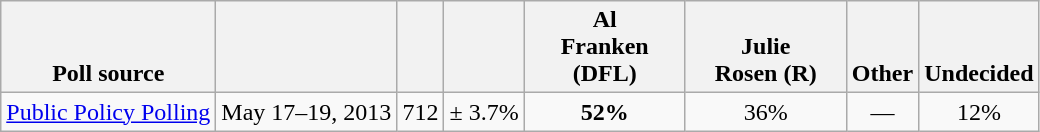<table class="wikitable" style="text-align:center">
<tr valign= bottom>
<th>Poll source</th>
<th></th>
<th></th>
<th></th>
<th style="width:100px;">Al<br>Franken (DFL)</th>
<th style="width:100px;">Julie<br>Rosen (R)</th>
<th>Other</th>
<th>Undecided</th>
</tr>
<tr>
<td align=left><a href='#'>Public Policy Polling</a></td>
<td>May 17–19, 2013</td>
<td>712</td>
<td>± 3.7%</td>
<td><strong>52%</strong></td>
<td>36%</td>
<td>—</td>
<td>12%</td>
</tr>
</table>
